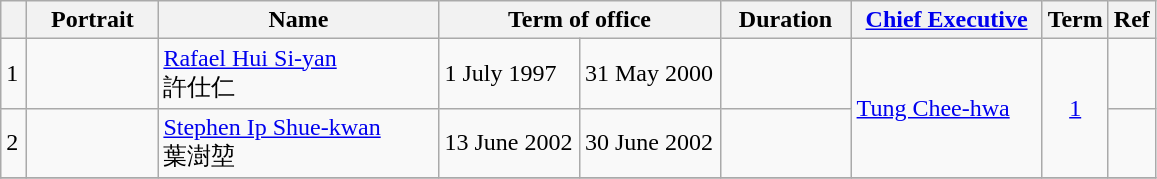<table class="wikitable"  style="text-align:left">
<tr>
<th width=10px></th>
<th width=80px>Portrait</th>
<th width=180px>Name</th>
<th width=180px colspan=2>Term of office</th>
<th width=80px>Duration</th>
<th width=120px><a href='#'>Chief Executive</a></th>
<th>Term</th>
<th>Ref</th>
</tr>
<tr>
<td bgcolor=>1</td>
<td></td>
<td><a href='#'>Rafael Hui Si-yan</a><br>許仕仁</td>
<td>1 July 1997</td>
<td>31 May 2000</td>
<td></td>
<td rowspan="2"><a href='#'>Tung Chee-hwa</a><br></td>
<td rowspan=2 align=center><a href='#'>1</a></td>
<td></td>
</tr>
<tr>
<td bgcolor=>2</td>
<td></td>
<td><a href='#'>Stephen Ip Shue-kwan</a><br>葉澍堃</td>
<td>13 June 2002</td>
<td>30 June 2002</td>
<td></td>
<td></td>
</tr>
<tr>
</tr>
</table>
